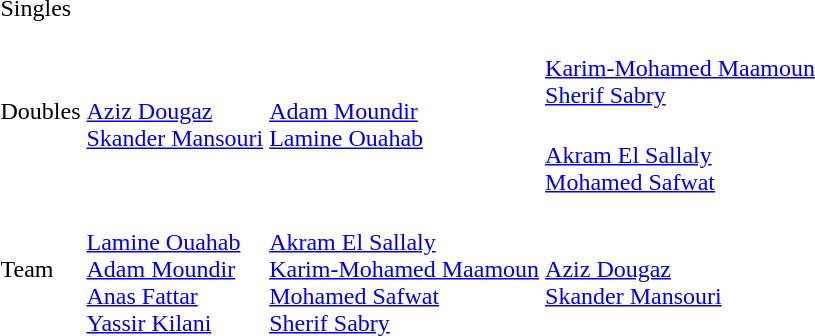<table>
<tr>
<td rowspan=2>Singles<br></td>
<td rowspan=2></td>
<td rowspan=2></td>
<td></td>
</tr>
<tr>
<td></td>
</tr>
<tr>
<td rowspan=2>Doubles<br></td>
<td rowspan=2><br><a href='#'>Aziz Dougaz</a><br> <a href='#'>Skander Mansouri</a></td>
<td rowspan=2><br><a href='#'>Adam Moundir</a><br> <a href='#'>Lamine Ouahab</a></td>
<td><br><a href='#'>Karim-Mohamed Maamoun</a><br> <a href='#'>Sherif Sabry</a></td>
</tr>
<tr>
<td><br><a href='#'>Akram El Sallaly</a><br> <a href='#'>Mohamed Safwat</a></td>
</tr>
<tr>
<td>Team<br></td>
<td><br><a href='#'>Lamine Ouahab</a><br><a href='#'>Adam Moundir</a><br><a href='#'>Anas Fattar</a><br><a href='#'>Yassir Kilani</a></td>
<td><br><a href='#'>Akram El Sallaly</a><br><a href='#'>Karim-Mohamed Maamoun</a><br><a href='#'>Mohamed Safwat</a><br><a href='#'>Sherif Sabry</a></td>
<td><br><a href='#'>Aziz Dougaz</a><br><a href='#'>Skander Mansouri</a></td>
</tr>
</table>
